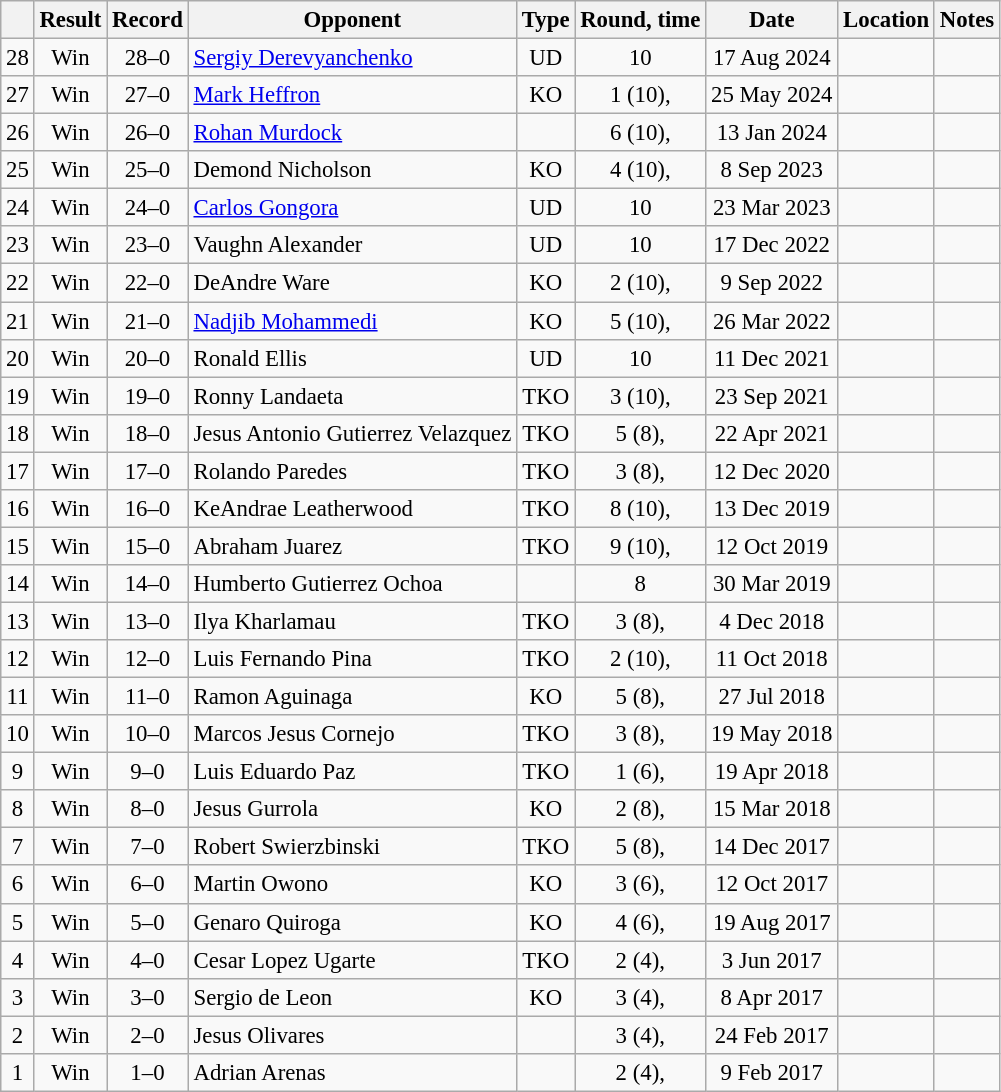<table class="wikitable" style="text-align:center; font-size:95%">
<tr>
<th></th>
<th>Result</th>
<th>Record</th>
<th>Opponent</th>
<th>Type</th>
<th>Round, time</th>
<th>Date</th>
<th>Location</th>
<th>Notes</th>
</tr>
<tr>
<td>28</td>
<td>Win</td>
<td>28–0</td>
<td style="text-align:left;"><a href='#'>Sergiy Derevyanchenko</a></td>
<td>UD</td>
<td>10</td>
<td>17 Aug 2024</td>
<td style="text-align:left;"></td>
<td style="text-align:left;"></td>
</tr>
<tr>
<td>27</td>
<td>Win</td>
<td>27–0</td>
<td style="text-align:left;"><a href='#'>Mark Heffron</a></td>
<td>KO</td>
<td>1 (10), </td>
<td>25 May 2024</td>
<td style="text-align:left;"></td>
<td style="text-align:left;"></td>
</tr>
<tr>
<td>26</td>
<td>Win</td>
<td>26–0</td>
<td style="text-align:left;"><a href='#'>Rohan Murdock</a></td>
<td></td>
<td>6 (10), </td>
<td>13 Jan 2024</td>
<td style="text-align:left;"></td>
<td style="text-align:left;"></td>
</tr>
<tr>
<td>25</td>
<td>Win</td>
<td>25–0</td>
<td style="text-align:left;">Demond Nicholson</td>
<td>KO</td>
<td>4 (10), </td>
<td>8 Sep 2023</td>
<td style="text-align:left;"></td>
<td style="text-align:left;"></td>
</tr>
<tr>
<td>24</td>
<td>Win</td>
<td>24–0</td>
<td style="text-align:left;"><a href='#'>Carlos Gongora</a></td>
<td>UD</td>
<td>10</td>
<td>23 Mar 2023</td>
<td style="text-align:left;"></td>
<td style="text-align:left;"></td>
</tr>
<tr>
<td>23</td>
<td>Win</td>
<td>23–0</td>
<td style="text-align:left;">Vaughn Alexander</td>
<td>UD</td>
<td>10</td>
<td>17 Dec 2022</td>
<td style="text-align:left;"></td>
<td></td>
</tr>
<tr>
<td>22</td>
<td>Win</td>
<td>22–0</td>
<td style="text-align:left;">DeAndre Ware</td>
<td>KO</td>
<td>2 (10), </td>
<td>9 Sep 2022</td>
<td style="text-align:left;"></td>
<td style="text-align:left;"></td>
</tr>
<tr>
<td>21</td>
<td>Win</td>
<td>21–0</td>
<td style="text-align:left;"><a href='#'>Nadjib Mohammedi</a></td>
<td>KO</td>
<td>5 (10), </td>
<td>26 Mar 2022</td>
<td style="text-align:left;"></td>
<td style="text-align:left;"></td>
</tr>
<tr>
<td>20</td>
<td>Win</td>
<td>20–0</td>
<td style="text-align:left;">Ronald Ellis</td>
<td>UD</td>
<td>10</td>
<td>11 Dec 2021</td>
<td style="text-align:left;"></td>
<td style="text-align:left;"></td>
</tr>
<tr>
<td>19</td>
<td>Win</td>
<td>19–0</td>
<td style="text-align:left;">Ronny Landaeta</td>
<td>TKO</td>
<td>3 (10), </td>
<td>23 Sep 2021</td>
<td style="text-align:left;"></td>
<td style="text-align:left;"></td>
</tr>
<tr>
<td>18</td>
<td>Win</td>
<td>18–0</td>
<td style="text-align:left;">Jesus Antonio Gutierrez Velazquez</td>
<td>TKO</td>
<td>5 (8), </td>
<td>22 Apr 2021</td>
<td style="text-align:left;"></td>
<td></td>
</tr>
<tr>
<td>17</td>
<td>Win</td>
<td>17–0</td>
<td style="text-align:left;">Rolando Paredes</td>
<td>TKO</td>
<td>3 (8), </td>
<td>12 Dec 2020</td>
<td style="text-align:left;"></td>
<td></td>
</tr>
<tr>
<td>16</td>
<td>Win</td>
<td>16–0</td>
<td style="text-align:left;">KeAndrae Leatherwood</td>
<td>TKO</td>
<td>8 (10), </td>
<td>13 Dec 2019</td>
<td style="text-align:left;"></td>
<td></td>
</tr>
<tr>
<td>15</td>
<td>Win</td>
<td>15–0</td>
<td style="text-align:left;">Abraham Juarez</td>
<td>TKO</td>
<td>9 (10), </td>
<td>12 Oct 2019</td>
<td style="text-align:left;"></td>
<td style="text-align:left;"></td>
</tr>
<tr>
<td>14</td>
<td>Win</td>
<td>14–0</td>
<td style="text-align:left;">Humberto Gutierrez Ochoa</td>
<td></td>
<td>8</td>
<td>30 Mar 2019</td>
<td style="text-align:left;"></td>
<td></td>
</tr>
<tr>
<td>13</td>
<td>Win</td>
<td>13–0</td>
<td style="text-align:left;">Ilya Kharlamau</td>
<td>TKO</td>
<td>3 (8), </td>
<td>4 Dec 2018</td>
<td style="text-align:left;"></td>
<td></td>
</tr>
<tr>
<td>12</td>
<td>Win</td>
<td>12–0</td>
<td style="text-align:left;">Luis Fernando Pina</td>
<td>TKO</td>
<td>2 (10), </td>
<td>11 Oct 2018</td>
<td style="text-align:left;"></td>
<td style="text-align:left;"></td>
</tr>
<tr>
<td>11</td>
<td>Win</td>
<td>11–0</td>
<td style="text-align:left;">Ramon Aguinaga</td>
<td>KO</td>
<td>5 (8), </td>
<td>27 Jul 2018</td>
<td style="text-align:left;"></td>
<td style="text-align:left;"></td>
</tr>
<tr>
<td>10</td>
<td>Win</td>
<td>10–0</td>
<td style="text-align:left;">Marcos Jesus Cornejo</td>
<td>TKO</td>
<td>3 (8), </td>
<td>19 May 2018</td>
<td style="text-align:left;"></td>
<td style="text-align:left;"></td>
</tr>
<tr>
<td>9</td>
<td>Win</td>
<td>9–0</td>
<td style="text-align:left;">Luis Eduardo Paz</td>
<td>TKO</td>
<td>1 (6), </td>
<td>19 Apr 2018</td>
<td style="text-align:left;"></td>
<td></td>
</tr>
<tr>
<td>8</td>
<td>Win</td>
<td>8–0</td>
<td style="text-align:left;">Jesus Gurrola</td>
<td>KO</td>
<td>2 (8), </td>
<td>15 Mar 2018</td>
<td style="text-align:left;"></td>
<td></td>
</tr>
<tr>
<td>7</td>
<td>Win</td>
<td>7–0</td>
<td style="text-align:left;">Robert Swierzbinski</td>
<td>TKO</td>
<td>5 (8), </td>
<td>14 Dec 2017</td>
<td style="text-align:left;"></td>
<td></td>
</tr>
<tr>
<td>6</td>
<td>Win</td>
<td>6–0</td>
<td style="text-align:left;">Martin Owono</td>
<td>KO</td>
<td>3 (6), </td>
<td>12 Oct 2017</td>
<td style="text-align:left;"></td>
<td></td>
</tr>
<tr>
<td>5</td>
<td>Win</td>
<td>5–0</td>
<td style="text-align:left;">Genaro Quiroga</td>
<td>KO</td>
<td>4 (6), </td>
<td>19 Aug 2017</td>
<td style="text-align:left;"></td>
<td></td>
</tr>
<tr>
<td>4</td>
<td>Win</td>
<td>4–0</td>
<td style="text-align:left;">Cesar Lopez Ugarte</td>
<td>TKO</td>
<td>2 (4), </td>
<td>3 Jun 2017</td>
<td style="text-align:left;"></td>
<td></td>
</tr>
<tr>
<td>3</td>
<td>Win</td>
<td>3–0</td>
<td style="text-align:left;">Sergio de Leon</td>
<td>KO</td>
<td>3 (4), </td>
<td>8 Apr 2017</td>
<td style="text-align:left;"></td>
<td></td>
</tr>
<tr>
<td>2</td>
<td>Win</td>
<td>2–0</td>
<td style="text-align:left;">Jesus Olivares</td>
<td></td>
<td>3 (4), </td>
<td>24 Feb 2017</td>
<td style="text-align:left;"></td>
<td></td>
</tr>
<tr>
<td>1</td>
<td>Win</td>
<td>1–0</td>
<td style="text-align:left;">Adrian Arenas</td>
<td></td>
<td>2 (4), </td>
<td>9 Feb 2017</td>
<td style="text-align:left;"></td>
<td></td>
</tr>
</table>
